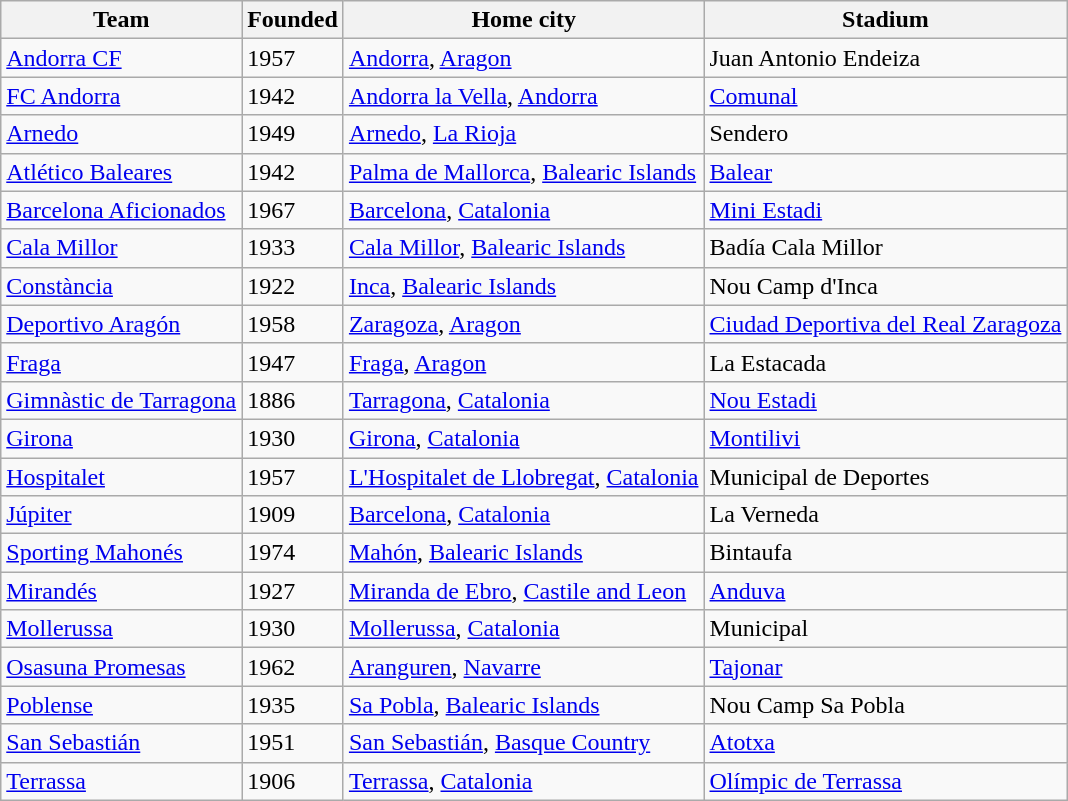<table class="wikitable sortable">
<tr>
<th>Team</th>
<th>Founded</th>
<th>Home city</th>
<th>Stadium</th>
</tr>
<tr>
<td><a href='#'>Andorra CF</a></td>
<td>1957</td>
<td><a href='#'>Andorra</a>, <a href='#'>Aragon</a></td>
<td>Juan Antonio Endeiza</td>
</tr>
<tr>
<td><a href='#'>FC Andorra</a></td>
<td>1942</td>
<td><a href='#'>Andorra la Vella</a>, <a href='#'>Andorra</a></td>
<td><a href='#'>Comunal</a></td>
</tr>
<tr>
<td><a href='#'>Arnedo</a></td>
<td>1949</td>
<td><a href='#'>Arnedo</a>, <a href='#'>La Rioja</a></td>
<td>Sendero</td>
</tr>
<tr>
<td><a href='#'>Atlético Baleares</a></td>
<td>1942</td>
<td><a href='#'>Palma de Mallorca</a>, <a href='#'>Balearic Islands</a></td>
<td><a href='#'>Balear</a></td>
</tr>
<tr>
<td><a href='#'>Barcelona Aficionados</a></td>
<td>1967</td>
<td><a href='#'>Barcelona</a>, <a href='#'>Catalonia</a></td>
<td><a href='#'>Mini Estadi</a></td>
</tr>
<tr>
<td><a href='#'>Cala Millor</a></td>
<td>1933</td>
<td><a href='#'>Cala Millor</a>, <a href='#'>Balearic Islands</a></td>
<td>Badía Cala Millor</td>
</tr>
<tr>
<td><a href='#'>Constància</a></td>
<td>1922</td>
<td><a href='#'>Inca</a>, <a href='#'>Balearic Islands</a></td>
<td>Nou Camp d'Inca</td>
</tr>
<tr>
<td><a href='#'>Deportivo Aragón</a></td>
<td>1958</td>
<td><a href='#'>Zaragoza</a>, <a href='#'>Aragon</a></td>
<td><a href='#'>Ciudad Deportiva del Real Zaragoza</a></td>
</tr>
<tr>
<td><a href='#'>Fraga</a></td>
<td>1947</td>
<td><a href='#'>Fraga</a>, <a href='#'>Aragon</a></td>
<td>La Estacada</td>
</tr>
<tr>
<td><a href='#'>Gimnàstic de Tarragona</a></td>
<td>1886</td>
<td><a href='#'>Tarragona</a>, <a href='#'>Catalonia</a></td>
<td><a href='#'>Nou Estadi</a></td>
</tr>
<tr>
<td><a href='#'>Girona</a></td>
<td>1930</td>
<td><a href='#'>Girona</a>, <a href='#'>Catalonia</a></td>
<td><a href='#'>Montilivi</a></td>
</tr>
<tr>
<td><a href='#'>Hospitalet</a></td>
<td>1957</td>
<td><a href='#'>L'Hospitalet de Llobregat</a>, <a href='#'>Catalonia</a></td>
<td>Municipal de Deportes</td>
</tr>
<tr>
<td><a href='#'>Júpiter</a></td>
<td>1909</td>
<td><a href='#'>Barcelona</a>, <a href='#'>Catalonia</a></td>
<td>La Verneda</td>
</tr>
<tr>
<td><a href='#'>Sporting Mahonés</a></td>
<td>1974</td>
<td><a href='#'>Mahón</a>, <a href='#'>Balearic Islands</a></td>
<td>Bintaufa</td>
</tr>
<tr>
<td><a href='#'>Mirandés</a></td>
<td>1927</td>
<td><a href='#'>Miranda de Ebro</a>, <a href='#'>Castile and Leon</a></td>
<td><a href='#'>Anduva</a></td>
</tr>
<tr>
<td><a href='#'>Mollerussa</a></td>
<td>1930</td>
<td><a href='#'>Mollerussa</a>, <a href='#'>Catalonia</a></td>
<td>Municipal</td>
</tr>
<tr>
<td><a href='#'>Osasuna Promesas</a></td>
<td>1962</td>
<td><a href='#'>Aranguren</a>, <a href='#'>Navarre</a></td>
<td><a href='#'>Tajonar</a></td>
</tr>
<tr>
<td><a href='#'>Poblense</a></td>
<td>1935</td>
<td><a href='#'>Sa Pobla</a>, <a href='#'>Balearic Islands</a></td>
<td>Nou Camp Sa Pobla</td>
</tr>
<tr>
<td><a href='#'>San Sebastián</a></td>
<td>1951</td>
<td><a href='#'>San Sebastián</a>, <a href='#'>Basque Country</a></td>
<td><a href='#'>Atotxa</a></td>
</tr>
<tr>
<td><a href='#'>Terrassa</a></td>
<td>1906</td>
<td><a href='#'>Terrassa</a>, <a href='#'>Catalonia</a></td>
<td><a href='#'>Olímpic de Terrassa</a></td>
</tr>
</table>
